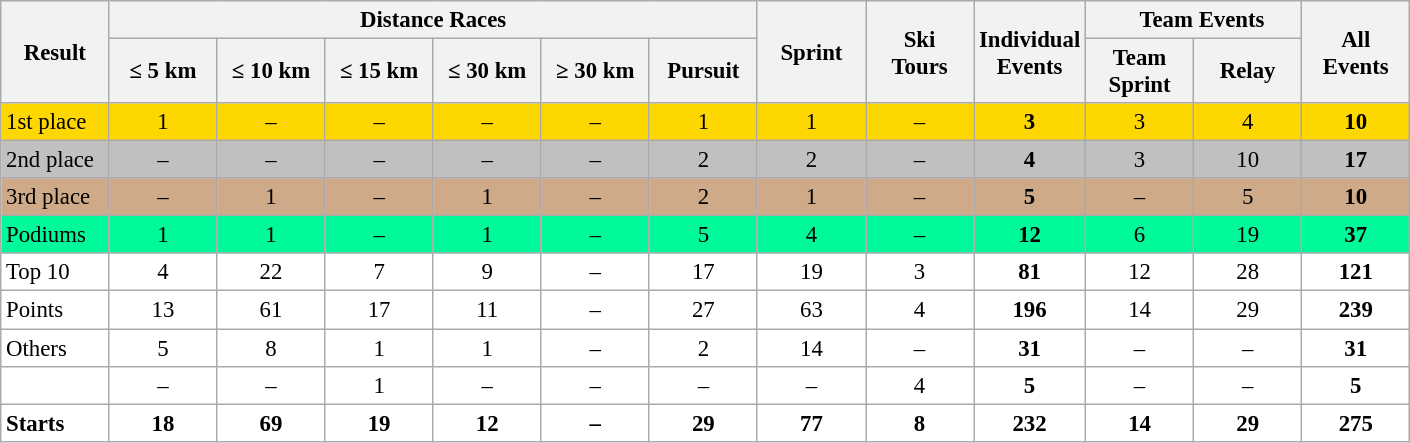<table class="wikitable" style="font-size:95%; text-align:center; border:grey solid 1px; border-collapse:collapse; background:#ffffff;">
<tr>
<th style="width:65px;" rowspan="2">Result</th>
<th colspan="6">Distance Races</th>
<th style="width:65px;" rowspan="2">Sprint</th>
<th style="width:65px;" rowspan="2">Ski<br>Tours</th>
<th style="width:65px;" rowspan="2">Individual<br>Events</th>
<th colspan="2">   Team Events</th>
<th style="width:65px;" rowspan="2">All Events</th>
</tr>
<tr>
<th style="width:65px;">≤ 5 km</th>
<th style="width:65px;">≤ 10 km</th>
<th style="width:65px;">≤ 15 km</th>
<th style="width:65px;">≤ 30 km</th>
<th style="width:65px;">≥ 30 km</th>
<th style="width:65px;">Pursuit</th>
<th style="width:65px;">Team Sprint</th>
<th style="width:65px;">Relay</th>
</tr>
<tr bgcolor=gold>
<td align=left>1st place</td>
<td>1</td>
<td>–</td>
<td>–</td>
<td>–</td>
<td>–</td>
<td>1</td>
<td>1</td>
<td>–</td>
<td><strong>3</strong></td>
<td>3</td>
<td>4</td>
<td><strong>10</strong></td>
</tr>
<tr bgcolor=silver>
<td align=left>2nd place</td>
<td>–</td>
<td>–</td>
<td>–</td>
<td>–</td>
<td>–</td>
<td>2</td>
<td>2</td>
<td>–</td>
<td><strong>4</strong></td>
<td>3</td>
<td>10</td>
<td><strong>17</strong></td>
</tr>
<tr bgcolor="#CFAA88">
<td align=left>3rd place</td>
<td>–</td>
<td>1</td>
<td>–</td>
<td>1</td>
<td>–</td>
<td>2</td>
<td>1</td>
<td>–</td>
<td><strong>5</strong></td>
<td>–</td>
<td>5</td>
<td><strong>10</strong></td>
</tr>
<tr style="background:#00FA9A;">
<td align=left>Podiums</td>
<td>1</td>
<td>1</td>
<td>–</td>
<td>1</td>
<td>–</td>
<td>5</td>
<td>4</td>
<td>–</td>
<td><strong>12</strong></td>
<td>6</td>
<td>19</td>
<td><strong>37</strong></td>
</tr>
<tr>
<td align=left>Top 10</td>
<td>4</td>
<td>22</td>
<td>7</td>
<td>9</td>
<td>–</td>
<td>17</td>
<td>19</td>
<td>3</td>
<td><strong>81</strong></td>
<td>12</td>
<td>28</td>
<td><strong>121</strong></td>
</tr>
<tr>
<td align=left>Points</td>
<td>13</td>
<td>61</td>
<td>17</td>
<td>11</td>
<td>–</td>
<td>27</td>
<td>63</td>
<td>4</td>
<td><strong>196</strong></td>
<td>14</td>
<td>29</td>
<td><strong>239</strong></td>
</tr>
<tr>
<td align=left>Others</td>
<td>5</td>
<td>8</td>
<td>1</td>
<td>1</td>
<td>–</td>
<td>2</td>
<td>14</td>
<td>–</td>
<td><strong>31</strong></td>
<td>–</td>
<td>–</td>
<td><strong>31</strong></td>
</tr>
<tr>
<td align=left></td>
<td>–</td>
<td>–</td>
<td>1</td>
<td>–</td>
<td>–</td>
<td>–</td>
<td>–</td>
<td>4</td>
<td><strong>5</strong></td>
<td>–</td>
<td>–</td>
<td><strong>5</strong></td>
</tr>
<tr>
<td align=left><strong>Starts</strong></td>
<td><strong>18</strong></td>
<td><strong>69</strong></td>
<td><strong>19</strong></td>
<td><strong>12</strong></td>
<td><strong>–</strong></td>
<td><strong>29</strong></td>
<td><strong>77</strong></td>
<td><strong>8</strong></td>
<td><strong>232</strong></td>
<td><strong>14</strong></td>
<td><strong>29</strong></td>
<td><strong>275</strong></td>
</tr>
</table>
